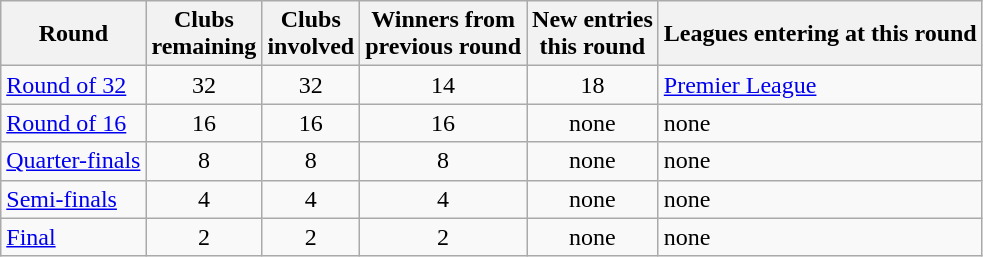<table class="wikitable">
<tr>
<th>Round</th>
<th>Clubs<br>remaining</th>
<th>Clubs<br>involved</th>
<th>Winners from<br>previous round</th>
<th>New entries<br>this round</th>
<th>Leagues entering at this round</th>
</tr>
<tr>
<td><a href='#'>Round of 32</a></td>
<td style="text-align:center;">32</td>
<td style="text-align:center;">32</td>
<td style="text-align:center;">14</td>
<td style="text-align:center;">18</td>
<td><a href='#'>Premier League</a></td>
</tr>
<tr>
<td><a href='#'>Round of 16</a></td>
<td style="text-align:center;">16</td>
<td style="text-align:center;">16</td>
<td style="text-align:center;">16</td>
<td style="text-align:center;">none</td>
<td>none</td>
</tr>
<tr>
<td><a href='#'>Quarter-finals</a></td>
<td style="text-align:center;">8</td>
<td style="text-align:center;">8</td>
<td style="text-align:center;">8</td>
<td style="text-align:center;">none</td>
<td>none</td>
</tr>
<tr>
<td><a href='#'>Semi-finals</a></td>
<td style="text-align:center;">4</td>
<td style="text-align:center;">4</td>
<td style="text-align:center;">4</td>
<td style="text-align:center;">none</td>
<td>none</td>
</tr>
<tr>
<td><a href='#'>Final</a></td>
<td style="text-align:center;">2</td>
<td style="text-align:center;">2</td>
<td style="text-align:center;">2</td>
<td style="text-align:center;">none</td>
<td>none</td>
</tr>
</table>
